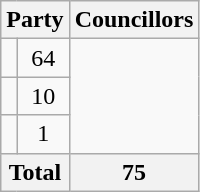<table class="wikitable">
<tr>
<th colspan=2>Party</th>
<th>Councillors</th>
</tr>
<tr>
<td></td>
<td align=center>64</td>
</tr>
<tr>
<td></td>
<td align=center>10</td>
</tr>
<tr>
<td></td>
<td align=center>1</td>
</tr>
<tr>
<th colspan=2>Total</th>
<th align=center>75</th>
</tr>
</table>
